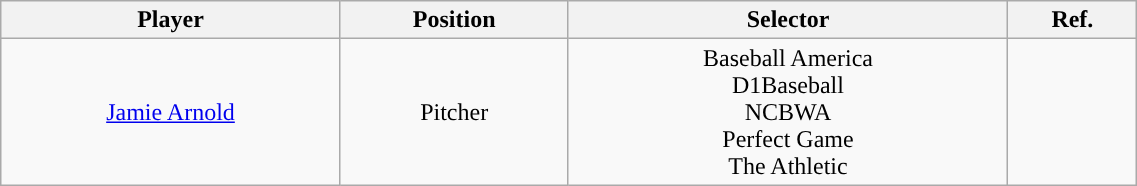<table class="wikitable" style="width: 60%;text-align: center;">
<tr>
<th>Player</th>
<th>Position</th>
<th>Selector</th>
<th>Ref.</th>
</tr>
<tr align="center">
<td><a href='#'>Jamie Arnold</a></td>
<td>Pitcher</td>
<td>Baseball America<br>D1Baseball<br>NCBWA<br>Perfect Game<br>The Athletic</td>
<td></td>
</tr>
</table>
